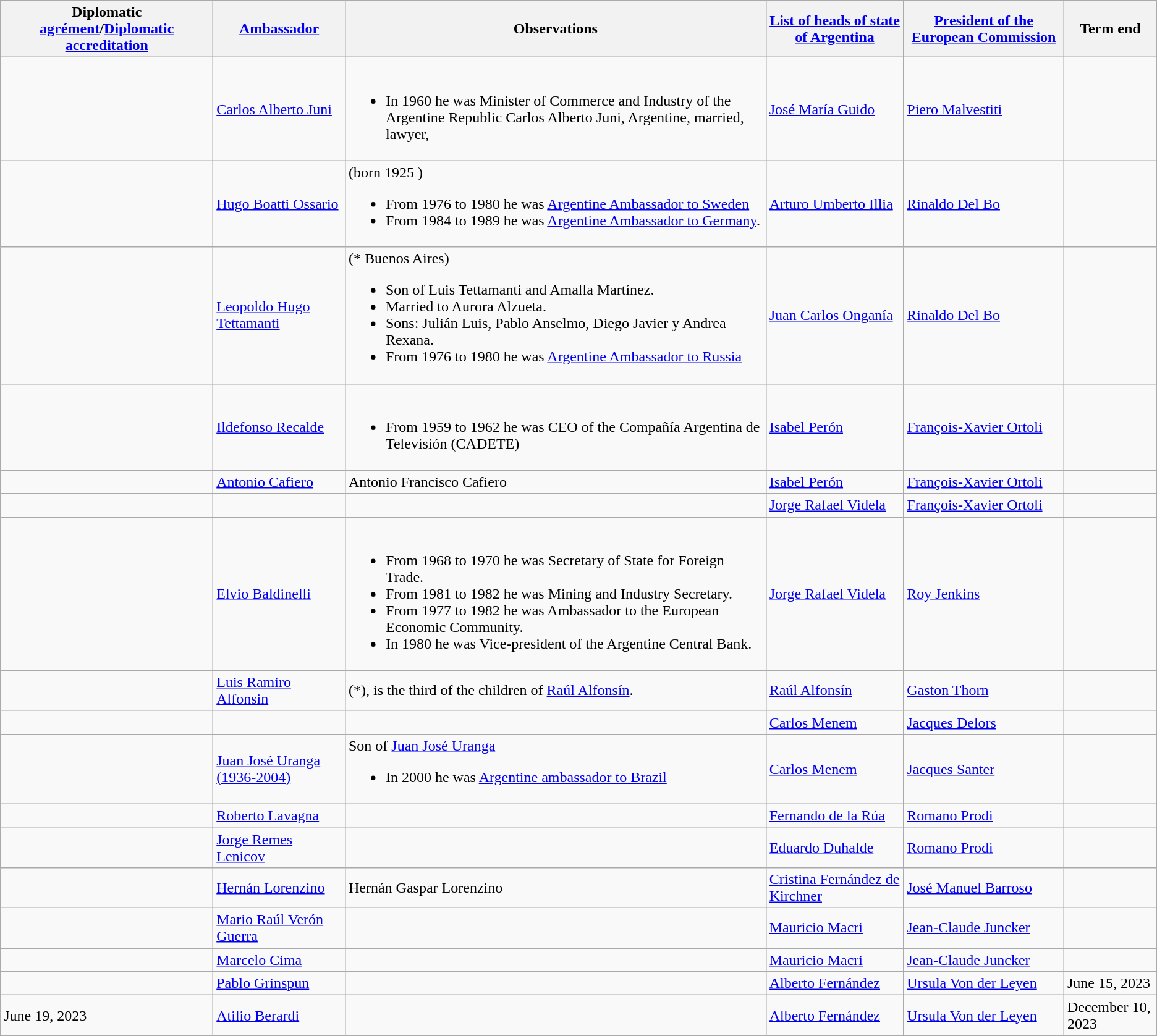<table class="wikitable sortable">
<tr>
<th>Diplomatic <a href='#'>agrément</a>/<a href='#'>Diplomatic accreditation</a></th>
<th><a href='#'>Ambassador</a></th>
<th>Observations</th>
<th><a href='#'>List of heads of state of Argentina</a></th>
<th><a href='#'>President of the European Commission</a></th>
<th>Term end</th>
</tr>
<tr>
<td></td>
<td><a href='#'>Carlos Alberto Juni</a></td>
<td><br><ul><li>In 1960 he was Minister of Commerce and Industry of the Argentine Republic Carlos Alberto Juni, Argentine, married, lawyer,</li></ul></td>
<td><a href='#'>José María Guido</a></td>
<td><a href='#'>Piero Malvestiti</a></td>
<td></td>
</tr>
<tr>
<td></td>
<td><a href='#'>Hugo Boatti Ossario</a></td>
<td>(born 1925 )<br><ul><li>From 1976 to 1980 he was <a href='#'>Argentine Ambassador to Sweden</a></li><li>From 1984 to 1989 he was <a href='#'>Argentine Ambassador to Germany</a>.</li></ul></td>
<td><a href='#'>Arturo Umberto Illia</a></td>
<td><a href='#'>Rinaldo Del Bo</a></td>
<td></td>
</tr>
<tr>
<td></td>
<td><a href='#'>Leopoldo Hugo Tettamanti</a></td>
<td>(* Buenos Aires)<br><ul><li>Son of Luis Tettamanti and Amalla Martínez.</li><li>Married to Aurora Alzueta.</li><li>Sons: Julián Luis, Pablo Anselmo, Diego Javier y Andrea Rexana.</li><li>From 1976 to 1980 he was <a href='#'>Argentine Ambassador to Russia</a></li></ul></td>
<td><a href='#'>Juan Carlos Onganía</a></td>
<td><a href='#'>Rinaldo Del Bo</a></td>
<td></td>
</tr>
<tr>
<td></td>
<td><a href='#'>Ildefonso Recalde</a></td>
<td><br><ul><li>From 1959 to 1962 he was CEO of the Compañía Argentina de Televisión (CADETE) </li></ul></td>
<td><a href='#'>Isabel Perón</a></td>
<td><a href='#'>François-Xavier Ortoli</a></td>
<td></td>
</tr>
<tr>
<td></td>
<td><a href='#'>Antonio Cafiero</a></td>
<td>Antonio Francisco Cafiero</td>
<td><a href='#'>Isabel Perón</a></td>
<td><a href='#'>François-Xavier Ortoli</a></td>
<td></td>
</tr>
<tr>
<td></td>
<td></td>
<td></td>
<td><a href='#'>Jorge Rafael Videla</a></td>
<td><a href='#'>François-Xavier Ortoli</a></td>
<td></td>
</tr>
<tr>
<td></td>
<td><a href='#'>Elvio Baldinelli</a></td>
<td><br><ul><li>From 1968 to 1970  he was Secretary of State for Foreign Trade.</li><li>From 1981 to 1982 he was Mining and Industry Secretary.</li><li>From 1977 to 1982 he was Ambassador to the European Economic Community.</li><li>In 1980 he was Vice-president of the Argentine Central Bank.</li></ul></td>
<td><a href='#'>Jorge Rafael Videla</a></td>
<td><a href='#'>Roy Jenkins</a></td>
<td></td>
</tr>
<tr>
<td></td>
<td><a href='#'>Luis Ramiro Alfonsin</a></td>
<td>(*), is the third of the children of <a href='#'>Raúl Alfonsín</a>.</td>
<td><a href='#'>Raúl Alfonsín</a></td>
<td><a href='#'>Gaston Thorn</a></td>
<td></td>
</tr>
<tr>
<td></td>
<td></td>
<td></td>
<td><a href='#'>Carlos Menem</a></td>
<td><a href='#'>Jacques Delors</a></td>
<td></td>
</tr>
<tr>
<td></td>
<td><a href='#'>Juan José Uranga (1936-2004)</a></td>
<td>Son of <a href='#'>Juan José Uranga</a><br><ul><li>In 2000 he was <a href='#'>Argentine ambassador to Brazil</a></li></ul></td>
<td><a href='#'>Carlos Menem</a></td>
<td><a href='#'>Jacques Santer</a></td>
<td></td>
</tr>
<tr>
<td></td>
<td><a href='#'>Roberto Lavagna</a></td>
<td></td>
<td><a href='#'>Fernando de la Rúa</a></td>
<td><a href='#'>Romano Prodi</a></td>
<td></td>
</tr>
<tr>
<td></td>
<td><a href='#'>Jorge Remes Lenicov</a></td>
<td></td>
<td><a href='#'>Eduardo Duhalde</a></td>
<td><a href='#'>Romano Prodi</a></td>
<td></td>
</tr>
<tr>
<td></td>
<td><a href='#'>Hernán Lorenzino</a></td>
<td>Hernán Gaspar Lorenzino</td>
<td><a href='#'>Cristina Fernández de Kirchner</a></td>
<td><a href='#'>José Manuel Barroso</a></td>
<td></td>
</tr>
<tr>
<td></td>
<td><a href='#'>Mario Raúl Verón Guerra</a></td>
<td></td>
<td><a href='#'>Mauricio Macri</a></td>
<td><a href='#'>Jean-Claude Juncker</a></td>
<td></td>
</tr>
<tr>
<td></td>
<td><a href='#'>Marcelo Cima</a></td>
<td></td>
<td><a href='#'>Mauricio Macri</a></td>
<td><a href='#'>Jean-Claude Juncker</a></td>
<td></td>
</tr>
<tr>
<td></td>
<td><a href='#'>Pablo Grinspun</a></td>
<td></td>
<td><a href='#'>Alberto Fernández</a></td>
<td><a href='#'>Ursula Von der Leyen</a></td>
<td>June 15, 2023</td>
</tr>
<tr>
<td>June 19, 2023</td>
<td><a href='#'>Atilio Berardi</a></td>
<td></td>
<td><a href='#'>Alberto Fernández</a></td>
<td><a href='#'>Ursula Von der Leyen</a></td>
<td>December 10, 2023</td>
</tr>
</table>
